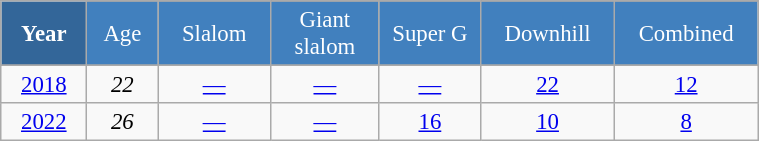<table class="wikitable" style="font-size:95%; text-align:center; border:grey solid 1px; border-collapse:collapse;" width="40%">
<tr style="background-color:#369; color:white;">
<td rowspan="2" colspan="1" width="4%"><strong>Year</strong></td>
</tr>
<tr style="background-color:#4180be; color:white;">
<td width="3%">Age</td>
<td width="5%">Slalom</td>
<td width="5%">Giant<br>slalom</td>
<td width="5%">Super G</td>
<td width="5%">Downhill</td>
<td width="5%">Combined</td>
</tr>
<tr style="background-color:#8CB2D8; color:white;">
</tr>
<tr>
<td><a href='#'>2018</a></td>
<td><em>22</em></td>
<td><a href='#'>—</a></td>
<td><a href='#'>—</a></td>
<td><a href='#'>—</a></td>
<td><a href='#'>22</a></td>
<td><a href='#'>12</a></td>
</tr>
<tr>
<td><a href='#'>2022</a></td>
<td><em>26</em></td>
<td><a href='#'>—</a></td>
<td><a href='#'>—</a></td>
<td><a href='#'>16</a></td>
<td><a href='#'>10</a></td>
<td><a href='#'>8</a></td>
</tr>
</table>
